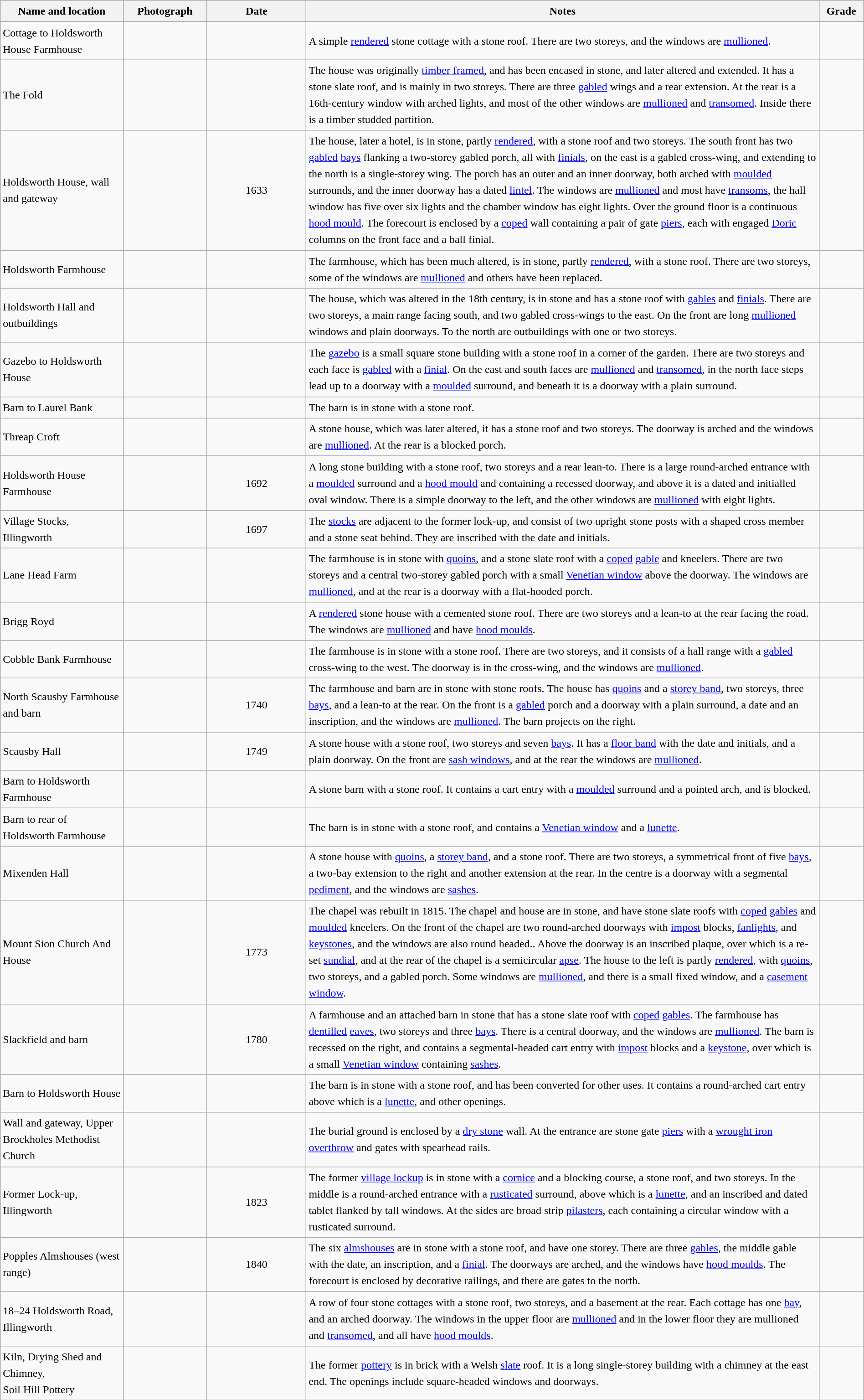<table class="wikitable sortable plainrowheaders" style="width:100%; border:0; text-align:left; line-height:150%;">
<tr>
<th scope="col"  style="width:150px">Name and location</th>
<th scope="col"  style="width:100px" class="unsortable">Photograph</th>
<th scope="col"  style="width:120px">Date</th>
<th scope="col"  style="width:650px" class="unsortable">Notes</th>
<th scope="col"  style="width:50px">Grade</th>
</tr>
<tr>
<td>Cottage to Holdsworth House Farmhouse<br><small></small></td>
<td></td>
<td align="center"></td>
<td>A simple <a href='#'>rendered</a> stone cottage with a stone roof.  There are two storeys, and the windows are <a href='#'>mullioned</a>.</td>
<td align="center" ></td>
</tr>
<tr>
<td>The Fold<br><small></small></td>
<td></td>
<td align="center"></td>
<td>The house was originally <a href='#'>timber framed</a>, and has been encased in stone, and later altered and extended.  It has a stone slate roof, and is mainly in two storeys.  There are three <a href='#'>gabled</a> wings and a rear extension.  At the rear is a 16th-century window with arched lights, and most of the other windows are <a href='#'>mullioned</a> and <a href='#'>transomed</a>.  Inside there is a timber studded partition.</td>
<td align="center" ></td>
</tr>
<tr>
<td>Holdsworth House, wall and gateway<br><small></small></td>
<td></td>
<td align="center">1633</td>
<td>The house, later a hotel, is in stone, partly <a href='#'>rendered</a>, with a stone roof and two storeys.  The south front has two <a href='#'>gabled</a> <a href='#'>bays</a> flanking a two-storey gabled porch, all with <a href='#'>finials</a>, on the east is a gabled cross-wing, and extending to the north is a single-storey wing.  The porch has an outer and an inner doorway, both arched with <a href='#'>moulded</a> surrounds, and the inner doorway has a dated <a href='#'>lintel</a>.  The windows are <a href='#'>mullioned</a> and most have <a href='#'>transoms</a>, the hall window has five over six lights and the chamber window has eight lights.  Over the ground floor is a continuous <a href='#'>hood mould</a>.  The forecourt is enclosed by a <a href='#'>coped</a> wall containing a pair of gate <a href='#'>piers</a>, each with engaged <a href='#'>Doric</a> columns on the front face and a ball finial.</td>
<td align="center" ></td>
</tr>
<tr>
<td>Holdsworth Farmhouse<br><small></small></td>
<td></td>
<td align="center"></td>
<td>The farmhouse, which has been much altered, is in stone, partly <a href='#'>rendered</a>, with a stone roof.  There are two storeys, some of the windows are <a href='#'>mullioned</a> and others have been replaced.</td>
<td align="center" ></td>
</tr>
<tr>
<td>Holdsworth Hall and outbuildings<br><small></small></td>
<td></td>
<td align="center"></td>
<td>The house, which was altered in the 18th century, is in stone and has a stone roof with <a href='#'>gables</a> and <a href='#'>finials</a>.  There are two storeys, a main range facing south, and two gabled cross-wings to the east.  On the front are long <a href='#'>mullioned</a> windows and plain doorways.  To the north are outbuildings with one or two storeys.</td>
<td align="center" ></td>
</tr>
<tr>
<td>Gazebo to Holdsworth House<br><small></small></td>
<td></td>
<td align="center"></td>
<td>The <a href='#'>gazebo</a> is a small square stone building with a stone roof in a corner of the garden.  There are two storeys and each face is <a href='#'>gabled</a> with a <a href='#'>finial</a>.  On the east and south faces are <a href='#'>mullioned</a> and <a href='#'>transomed</a>, in the north face steps lead up to a doorway with a <a href='#'>moulded</a> surround, and beneath it is a doorway with a plain surround.</td>
<td align="center" ></td>
</tr>
<tr>
<td>Barn to Laurel Bank<br><small></small></td>
<td></td>
<td align="center"></td>
<td>The barn is in stone with a stone roof.</td>
<td align="center" ></td>
</tr>
<tr>
<td>Threap Croft<br><small></small></td>
<td></td>
<td align="center"></td>
<td>A stone house, which was later altered, it has a stone roof and two storeys.  The doorway is arched and the windows are <a href='#'>mullioned</a>.  At the rear is a blocked porch.</td>
<td align="center" ></td>
</tr>
<tr>
<td>Holdsworth House Farmhouse<br><small></small></td>
<td></td>
<td align="center">1692</td>
<td>A long stone building with a stone roof, two storeys and a rear lean-to.  There is a large round-arched entrance with a <a href='#'>moulded</a> surround and a <a href='#'>hood mould</a> and containing a recessed doorway, and above it is a dated and initialled oval window.  There is a simple doorway to the left, and the other windows are <a href='#'>mullioned</a> with eight lights.</td>
<td align="center" ></td>
</tr>
<tr>
<td>Village Stocks, Illingworth<br><small></small></td>
<td></td>
<td align="center">1697</td>
<td>The <a href='#'>stocks</a> are adjacent to the former lock-up, and consist of two upright stone posts with a shaped cross member and a stone seat behind. They are inscribed with the date and initials.</td>
<td align="center" ></td>
</tr>
<tr>
<td>Lane Head Farm<br><small></small></td>
<td></td>
<td align="center"></td>
<td>The farmhouse is in stone with <a href='#'>quoins</a>, and a stone slate roof with a <a href='#'>coped</a> <a href='#'>gable</a> and kneelers.  There are two storeys and a central two-storey gabled porch with a small <a href='#'>Venetian window</a> above the doorway.  The windows are <a href='#'>mullioned</a>, and at the rear is a doorway with a flat-hooded porch.</td>
<td align="center" ></td>
</tr>
<tr>
<td>Brigg Royd<br><small></small></td>
<td></td>
<td align="center"></td>
<td>A <a href='#'>rendered</a> stone house with a cemented stone roof. There are two storeys and a lean-to at the rear facing the road.  The windows are <a href='#'>mullioned</a> and have <a href='#'>hood moulds</a>.</td>
<td align="center" ></td>
</tr>
<tr>
<td>Cobble Bank Farmhouse<br><small></small></td>
<td></td>
<td align="center"></td>
<td>The farmhouse is in stone with a stone roof.  There are two storeys, and it consists of a hall range with a <a href='#'>gabled</a> cross-wing to the west.  The doorway is in the cross-wing, and the windows are <a href='#'>mullioned</a>.</td>
<td align="center" ></td>
</tr>
<tr>
<td>North Scausby Farmhouse and barn<br><small></small></td>
<td></td>
<td align="center">1740</td>
<td>The farmhouse and barn are in stone with stone roofs.  The house has <a href='#'>quoins</a> and a <a href='#'>storey band</a>, two storeys, three <a href='#'>bays</a>, and a lean-to at the rear.  On the front is a <a href='#'>gabled</a> porch and a doorway with a plain surround, a date and an inscription, and the windows are <a href='#'>mullioned</a>.  The barn projects on the right.</td>
<td align="center" ></td>
</tr>
<tr>
<td>Scausby Hall<br><small></small></td>
<td></td>
<td align="center">1749</td>
<td>A stone house with a stone roof, two storeys and seven <a href='#'>bays</a>.  It has a <a href='#'>floor band</a> with the date and initials, and a plain doorway.  On the front are <a href='#'>sash windows</a>, and at the rear the windows are <a href='#'>mullioned</a>.</td>
<td align="center" ></td>
</tr>
<tr>
<td>Barn to Holdsworth Farmhouse<br><small></small></td>
<td></td>
<td align="center"></td>
<td>A stone barn with a stone roof.  It contains a cart entry with a <a href='#'>moulded</a> surround and a pointed arch, and is blocked.</td>
<td align="center" ></td>
</tr>
<tr>
<td>Barn to rear of Holdsworth Farmhouse<br><small></small></td>
<td></td>
<td align="center"></td>
<td>The barn is in stone with a stone roof, and contains a <a href='#'>Venetian window</a> and a <a href='#'>lunette</a>.</td>
<td align="center" ></td>
</tr>
<tr>
<td>Mixenden Hall<br><small></small></td>
<td></td>
<td align="center"></td>
<td>A stone house with <a href='#'>quoins</a>, a <a href='#'>storey band</a>, and a stone roof.  There are two storeys, a symmetrical front of five <a href='#'>bays</a>, a two-bay extension to the right and another extension at the rear.  In the centre is a doorway with a segmental <a href='#'>pediment</a>, and the windows are <a href='#'>sashes</a>.</td>
<td align="center" ></td>
</tr>
<tr>
<td>Mount Sion Church And House<br><small></small></td>
<td></td>
<td align="center">1773</td>
<td>The chapel was rebuilt in 1815.  The chapel and house are in stone, and have stone slate roofs with <a href='#'>coped</a> <a href='#'>gables</a> and <a href='#'>moulded</a> kneelers.  On the front of the chapel are two round-arched doorways with <a href='#'>impost</a> blocks, <a href='#'>fanlights</a>, and <a href='#'>keystones</a>, and the windows are also round headed.. Above the doorway is an inscribed plaque, over which is a re-set <a href='#'>sundial</a>, and at the rear of the chapel is a semicircular <a href='#'>apse</a>.  The house to the left is partly <a href='#'>rendered</a>, with <a href='#'>quoins</a>, two storeys, and a gabled porch.  Some windows are <a href='#'>mullioned</a>, and there is a small fixed window, and a <a href='#'>casement window</a>.</td>
<td align="center" ></td>
</tr>
<tr>
<td>Slackfield and barn<br><small></small></td>
<td></td>
<td align="center">1780</td>
<td>A farmhouse and an attached barn in stone that has a stone slate roof with <a href='#'>coped</a> <a href='#'>gables</a>.  The farmhouse has <a href='#'>dentilled</a> <a href='#'>eaves</a>, two storeys and three <a href='#'>bays</a>.  There is a central doorway, and the windows are <a href='#'>mullioned</a>.  The barn is recessed on the right, and contains a segmental-headed cart entry with <a href='#'>impost</a> blocks and a <a href='#'>keystone</a>, over which is a small <a href='#'>Venetian window</a> containing <a href='#'>sashes</a>.</td>
<td align="center" ></td>
</tr>
<tr>
<td>Barn to Holdsworth House<br><small></small></td>
<td></td>
<td align="center"></td>
<td>The barn is in stone with a stone roof, and has been converted for other uses.  It contains a round-arched cart entry above which is a <a href='#'>lunette</a>, and other openings.</td>
<td align="center" ></td>
</tr>
<tr>
<td>Wall and gateway, Upper Brockholes Methodist Church<br><small></small></td>
<td></td>
<td align="center"></td>
<td>The burial ground is enclosed by a <a href='#'>dry stone</a> wall.  At the entrance are stone gate <a href='#'>piers</a> with a <a href='#'>wrought iron</a> <a href='#'>overthrow</a> and gates with spearhead rails.</td>
<td align="center" ></td>
</tr>
<tr>
<td>Former Lock-up, Illingworth<br><small></small></td>
<td></td>
<td align="center">1823</td>
<td>The former <a href='#'>village lockup</a> is in stone with a <a href='#'>cornice</a> and a blocking course, a stone roof, and two storeys.  In the middle is a round-arched entrance with a <a href='#'>rusticated</a> surround, above which is a <a href='#'>lunette</a>, and an inscribed and dated tablet flanked by tall windows.  At the sides are broad strip <a href='#'>pilasters</a>, each containing a circular window with a rusticated surround.</td>
<td align="center" ></td>
</tr>
<tr>
<td>Popples Almshouses (west range)<br><small></small></td>
<td></td>
<td align="center">1840</td>
<td>The six <a href='#'>almshouses</a> are in stone with a stone roof, and have one storey.  There are three <a href='#'>gables</a>, the middle gable with the date, an inscription, and a <a href='#'>finial</a>.  The doorways are arched, and the windows have <a href='#'>hood moulds</a>.  The forecourt is enclosed by decorative railings, and there are gates to the north.</td>
<td align="center" ></td>
</tr>
<tr>
<td>18–24 Holdsworth Road, Illingworth<br><small></small></td>
<td></td>
<td align="center"></td>
<td>A row of four stone cottages with a stone roof, two storeys, and a basement at the rear.  Each cottage has one <a href='#'>bay</a>, and an arched doorway.  The windows in the upper floor are <a href='#'>mullioned</a> and in the lower floor they are mullioned and <a href='#'>transomed</a>, and all have <a href='#'>hood moulds</a>.</td>
<td align="center" ></td>
</tr>
<tr>
<td>Kiln, Drying Shed and Chimney,<br>Soil Hill Pottery<br><small></small></td>
<td></td>
<td align="center"></td>
<td>The former <a href='#'>pottery</a> is in brick with a Welsh <a href='#'>slate</a> roof.  It is a long single-storey building with a chimney at the east end.  The openings include square-headed windows and doorways.</td>
<td align="center" ></td>
</tr>
<tr>
</tr>
</table>
